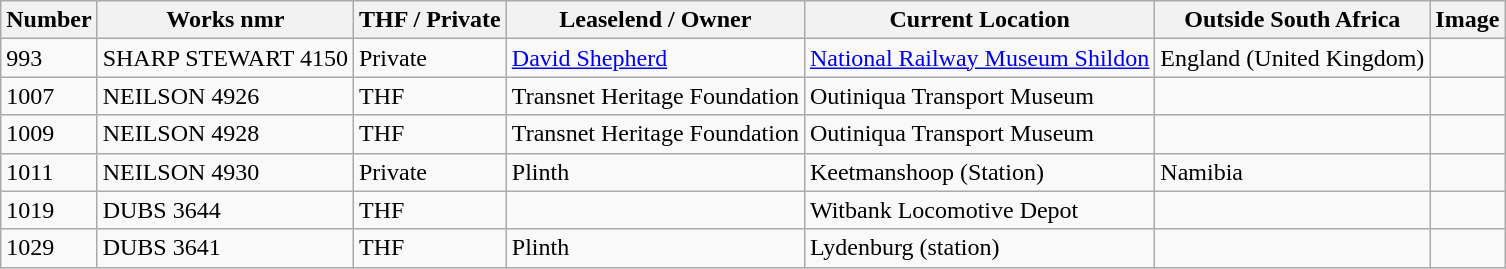<table class="wikitable">
<tr>
<th>Number</th>
<th>Works nmr</th>
<th>THF / Private</th>
<th>Leaselend / Owner</th>
<th>Current Location</th>
<th>Outside South Africa</th>
<th>Image</th>
</tr>
<tr>
<td>993</td>
<td>SHARP STEWART 4150</td>
<td>Private</td>
<td><a href='#'>David Shepherd</a></td>
<td><a href='#'>National Railway Museum Shildon</a></td>
<td>England (United Kingdom)</td>
<td></td>
</tr>
<tr>
<td>1007</td>
<td>NEILSON 4926</td>
<td>THF</td>
<td>Transnet Heritage Foundation</td>
<td>Outiniqua Transport Museum</td>
<td></td>
<td></td>
</tr>
<tr>
<td>1009</td>
<td>NEILSON 4928</td>
<td>THF</td>
<td>Transnet Heritage Foundation</td>
<td>Outiniqua Transport Museum</td>
<td></td>
<td></td>
</tr>
<tr>
<td>1011</td>
<td>NEILSON 4930</td>
<td>Private</td>
<td>Plinth</td>
<td>Keetmanshoop (Station)</td>
<td>Namibia</td>
<td></td>
</tr>
<tr>
<td>1019</td>
<td>DUBS 3644</td>
<td>THF</td>
<td></td>
<td>Witbank Locomotive Depot</td>
<td></td>
<td></td>
</tr>
<tr>
<td>1029</td>
<td>DUBS 3641</td>
<td>THF</td>
<td>Plinth</td>
<td>Lydenburg (station)</td>
<td></td>
<td></td>
</tr>
</table>
